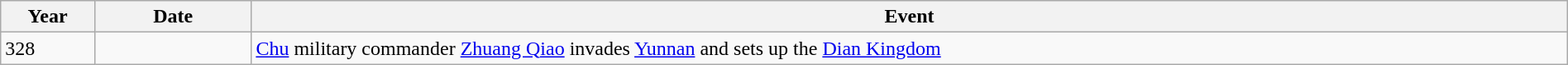<table class="wikitable" width="100%">
<tr>
<th style="width:6%">Year</th>
<th style="width:10%">Date</th>
<th>Event</th>
</tr>
<tr>
<td>328</td>
<td></td>
<td><a href='#'>Chu</a> military commander <a href='#'>Zhuang Qiao</a> invades <a href='#'>Yunnan</a> and sets up the <a href='#'>Dian Kingdom</a></td>
</tr>
</table>
